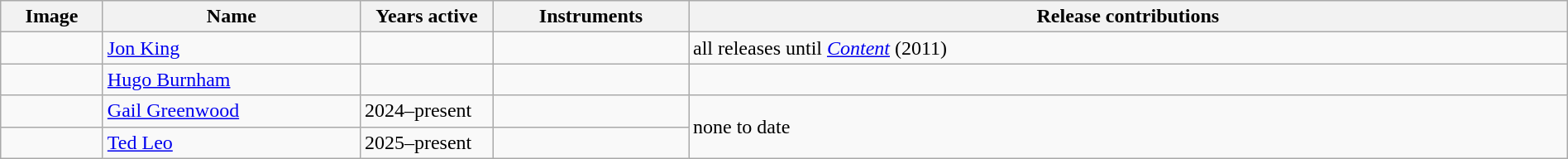<table class="wikitable" width="100%" border="1">
<tr>
<th width="75">Image</th>
<th width="200">Name</th>
<th width="100">Years active</th>
<th width="150">Instruments</th>
<th>Release contributions</th>
</tr>
<tr>
<td></td>
<td><a href='#'>Jon King</a></td>
<td></td>
<td></td>
<td>all releases until <em><a href='#'>Content</a></em> (2011)</td>
</tr>
<tr>
<td></td>
<td><a href='#'>Hugo Burnham</a></td>
<td></td>
<td></td>
<td></td>
</tr>
<tr>
<td></td>
<td><a href='#'>Gail Greenwood</a></td>
<td>2024–present</td>
<td></td>
<td rowspan="2">none to date</td>
</tr>
<tr>
<td></td>
<td><a href='#'>Ted Leo</a></td>
<td>2025–present</td>
<td></td>
</tr>
</table>
